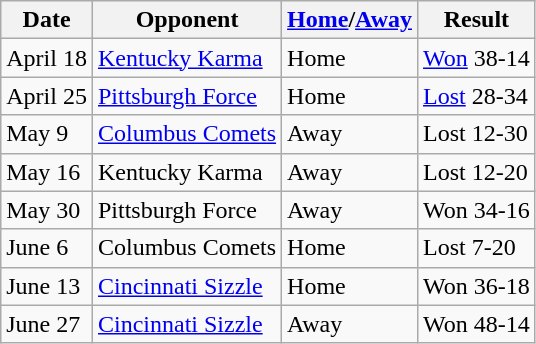<table class="wikitable">
<tr>
<th>Date</th>
<th>Opponent</th>
<th><a href='#'>Home</a>/<a href='#'>Away</a></th>
<th>Result</th>
</tr>
<tr>
<td>April 18</td>
<td><a href='#'>Kentucky Karma</a></td>
<td>Home</td>
<td><a href='#'>Won</a> 38-14</td>
</tr>
<tr>
<td>April 25</td>
<td><a href='#'>Pittsburgh Force</a></td>
<td>Home</td>
<td><a href='#'>Lost</a> 28-34</td>
</tr>
<tr>
<td>May 9</td>
<td><a href='#'>Columbus Comets</a></td>
<td>Away</td>
<td>Lost 12-30</td>
</tr>
<tr>
<td>May 16</td>
<td>Kentucky Karma</td>
<td>Away</td>
<td>Lost 12-20</td>
</tr>
<tr>
<td>May 30</td>
<td>Pittsburgh Force</td>
<td>Away</td>
<td>Won 34-16</td>
</tr>
<tr>
<td>June 6</td>
<td>Columbus Comets</td>
<td>Home</td>
<td>Lost 7-20</td>
</tr>
<tr>
<td>June 13</td>
<td><a href='#'>Cincinnati Sizzle</a></td>
<td>Home</td>
<td>Won 36-18</td>
</tr>
<tr>
<td>June 27</td>
<td><a href='#'>Cincinnati Sizzle</a></td>
<td>Away</td>
<td>Won 48-14</td>
</tr>
</table>
